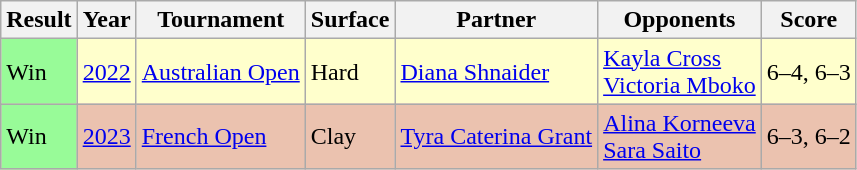<table class="sortable wikitable">
<tr>
<th>Result</th>
<th>Year</th>
<th>Tournament</th>
<th>Surface</th>
<th>Partner</th>
<th>Opponents</th>
<th>Score</th>
</tr>
<tr style="background:#ffc;">
<td bgcolor=98fb98>Win</td>
<td><a href='#'>2022</a></td>
<td><a href='#'>Australian Open</a></td>
<td>Hard</td>
<td> <a href='#'>Diana Shnaider</a></td>
<td> <a href='#'>Kayla Cross</a> <br>  <a href='#'>Victoria Mboko</a></td>
<td>6–4, 6–3</td>
</tr>
<tr style="background:#EBC2AF;">
<td bgcolor=98fb98>Win</td>
<td><a href='#'>2023</a></td>
<td><a href='#'>French Open</a></td>
<td>Clay</td>
<td> <a href='#'>Tyra Caterina Grant</a></td>
<td> <a href='#'>Alina Korneeva</a> <br>  <a href='#'>Sara Saito</a></td>
<td>6–3, 6–2</td>
</tr>
</table>
